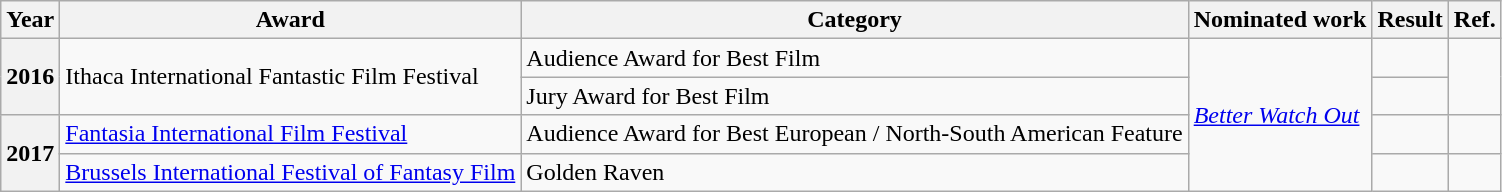<table class="wikitable sortable plainrowheaders">
<tr>
<th scope="col">Year</th>
<th scope="col">Award</th>
<th scope="col">Category</th>
<th scope="col">Nominated work</th>
<th scope="col">Result</th>
<th scope="col">Ref.</th>
</tr>
<tr>
<th scope="row" rowspan="2">2016</th>
<td rowspan="2">Ithaca International Fantastic Film Festival</td>
<td>Audience Award for Best Film</td>
<td rowspan="4"><em><a href='#'>Better Watch Out</a></em></td>
<td></td>
</tr>
<tr>
<td>Jury Award for Best Film</td>
<td></td>
</tr>
<tr>
<th scope="row" rowspan="2">2017</th>
<td><a href='#'>Fantasia International Film Festival</a></td>
<td>Audience Award for Best European / North-South American Feature</td>
<td></td>
<td align="center"></td>
</tr>
<tr>
<td><a href='#'>Brussels International Festival of Fantasy Film</a></td>
<td>Golden Raven</td>
<td></td>
</tr>
</table>
